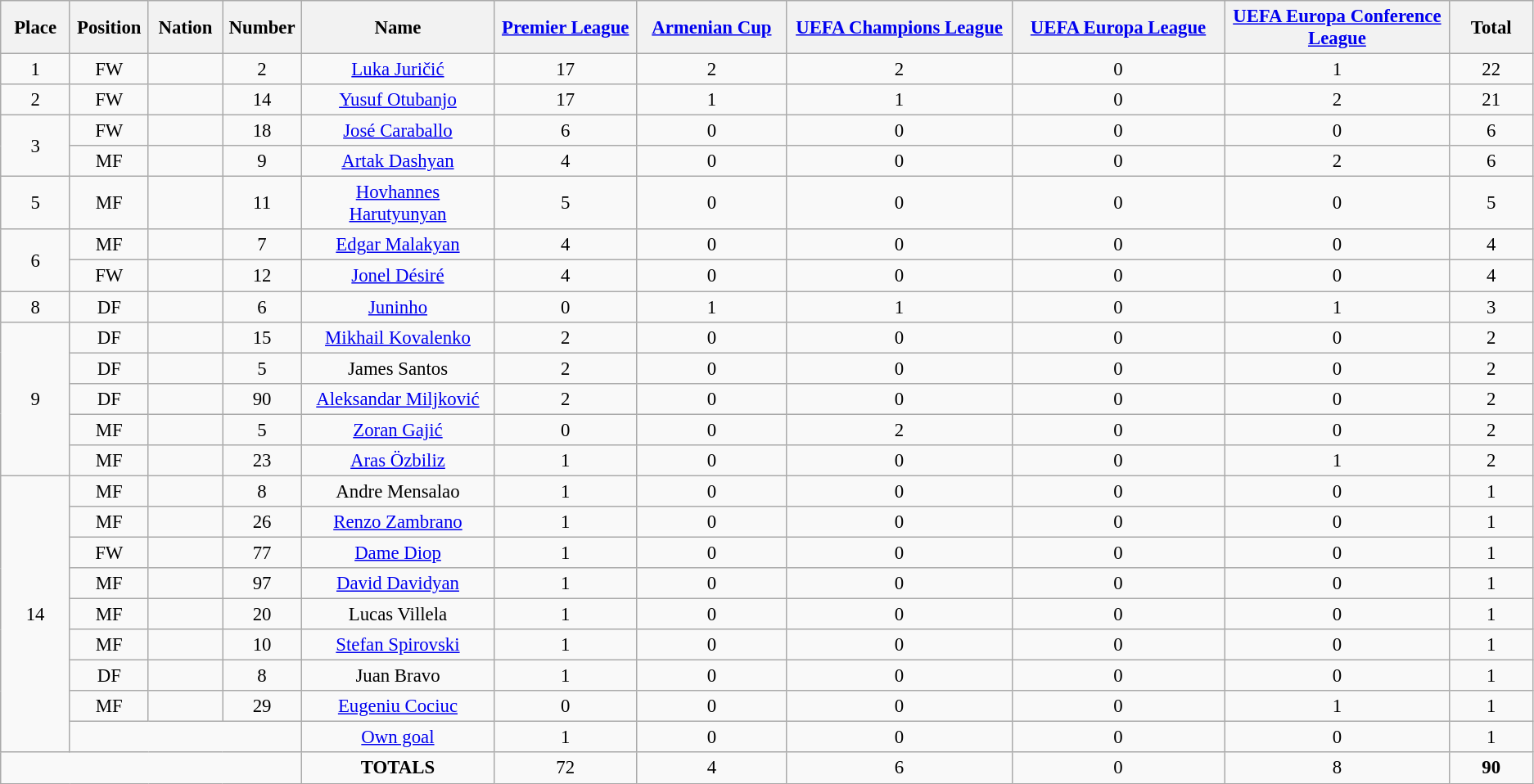<table class="wikitable" style="font-size: 95%; text-align: center;">
<tr>
<th width=60>Place</th>
<th width=60>Position</th>
<th width=60>Nation</th>
<th width=60>Number</th>
<th width=200>Name</th>
<th width=150><a href='#'>Premier League</a></th>
<th width=150><a href='#'>Armenian Cup</a></th>
<th width=250><a href='#'>UEFA Champions League</a></th>
<th width=250><a href='#'>UEFA Europa League</a></th>
<th width=250><a href='#'>UEFA Europa Conference League</a></th>
<th width=80><strong>Total</strong></th>
</tr>
<tr>
<td>1</td>
<td>FW</td>
<td></td>
<td>2</td>
<td><a href='#'>Luka Juričić</a></td>
<td>17</td>
<td>2</td>
<td>2</td>
<td>0</td>
<td>1</td>
<td>22</td>
</tr>
<tr>
<td>2</td>
<td>FW</td>
<td></td>
<td>14</td>
<td><a href='#'>Yusuf Otubanjo</a></td>
<td>17</td>
<td>1</td>
<td>1</td>
<td>0</td>
<td>2</td>
<td>21</td>
</tr>
<tr>
<td rowspan="2">3</td>
<td>FW</td>
<td></td>
<td>18</td>
<td><a href='#'>José Caraballo</a></td>
<td>6</td>
<td>0</td>
<td>0</td>
<td>0</td>
<td>0</td>
<td>6</td>
</tr>
<tr>
<td>MF</td>
<td></td>
<td>9</td>
<td><a href='#'>Artak Dashyan</a></td>
<td>4</td>
<td>0</td>
<td>0</td>
<td>0</td>
<td>2</td>
<td>6</td>
</tr>
<tr>
<td>5</td>
<td>MF</td>
<td></td>
<td>11</td>
<td><a href='#'>Hovhannes Harutyunyan</a></td>
<td>5</td>
<td>0</td>
<td>0</td>
<td>0</td>
<td>0</td>
<td>5</td>
</tr>
<tr>
<td rowspan="2">6</td>
<td>MF</td>
<td></td>
<td>7</td>
<td><a href='#'>Edgar Malakyan</a></td>
<td>4</td>
<td>0</td>
<td>0</td>
<td>0</td>
<td>0</td>
<td>4</td>
</tr>
<tr>
<td>FW</td>
<td></td>
<td>12</td>
<td><a href='#'>Jonel Désiré</a></td>
<td>4</td>
<td>0</td>
<td>0</td>
<td>0</td>
<td>0</td>
<td>4</td>
</tr>
<tr>
<td>8</td>
<td>DF</td>
<td></td>
<td>6</td>
<td><a href='#'>Juninho</a></td>
<td>0</td>
<td>1</td>
<td>1</td>
<td>0</td>
<td>1</td>
<td>3</td>
</tr>
<tr>
<td rowspan="5">9</td>
<td>DF</td>
<td></td>
<td>15</td>
<td><a href='#'>Mikhail Kovalenko</a></td>
<td>2</td>
<td>0</td>
<td>0</td>
<td>0</td>
<td>0</td>
<td>2</td>
</tr>
<tr>
<td>DF</td>
<td></td>
<td>5</td>
<td>James Santos</td>
<td>2</td>
<td>0</td>
<td>0</td>
<td>0</td>
<td>0</td>
<td>2</td>
</tr>
<tr>
<td>DF</td>
<td></td>
<td>90</td>
<td><a href='#'>Aleksandar Miljković</a></td>
<td>2</td>
<td>0</td>
<td>0</td>
<td>0</td>
<td>0</td>
<td>2</td>
</tr>
<tr>
<td>MF</td>
<td></td>
<td>5</td>
<td><a href='#'>Zoran Gajić</a></td>
<td>0</td>
<td>0</td>
<td>2</td>
<td>0</td>
<td>0</td>
<td>2</td>
</tr>
<tr>
<td>MF</td>
<td></td>
<td>23</td>
<td><a href='#'>Aras Özbiliz</a></td>
<td>1</td>
<td>0</td>
<td>0</td>
<td>0</td>
<td>1</td>
<td>2</td>
</tr>
<tr>
<td rowspan="9">14</td>
<td>MF</td>
<td></td>
<td>8</td>
<td>Andre Mensalao</td>
<td>1</td>
<td>0</td>
<td>0</td>
<td>0</td>
<td>0</td>
<td>1</td>
</tr>
<tr>
<td>MF</td>
<td></td>
<td>26</td>
<td><a href='#'>Renzo Zambrano</a></td>
<td>1</td>
<td>0</td>
<td>0</td>
<td>0</td>
<td>0</td>
<td>1</td>
</tr>
<tr>
<td>FW</td>
<td></td>
<td>77</td>
<td><a href='#'>Dame Diop</a></td>
<td>1</td>
<td>0</td>
<td>0</td>
<td>0</td>
<td>0</td>
<td>1</td>
</tr>
<tr>
<td>MF</td>
<td></td>
<td>97</td>
<td><a href='#'>David Davidyan</a></td>
<td>1</td>
<td>0</td>
<td>0</td>
<td>0</td>
<td>0</td>
<td>1</td>
</tr>
<tr>
<td>MF</td>
<td></td>
<td>20</td>
<td>Lucas Villela</td>
<td>1</td>
<td>0</td>
<td>0</td>
<td>0</td>
<td>0</td>
<td>1</td>
</tr>
<tr>
<td>MF</td>
<td></td>
<td>10</td>
<td><a href='#'>Stefan Spirovski</a></td>
<td>1</td>
<td>0</td>
<td>0</td>
<td>0</td>
<td>0</td>
<td>1</td>
</tr>
<tr>
<td>DF</td>
<td></td>
<td>8</td>
<td>Juan Bravo</td>
<td>1</td>
<td>0</td>
<td>0</td>
<td>0</td>
<td>0</td>
<td>1</td>
</tr>
<tr>
<td>MF</td>
<td></td>
<td>29</td>
<td><a href='#'>Eugeniu Cociuc</a></td>
<td>0</td>
<td>0</td>
<td>0</td>
<td>0</td>
<td>1</td>
<td>1</td>
</tr>
<tr>
<td colspan="3"></td>
<td><a href='#'>Own goal</a></td>
<td>1</td>
<td>0</td>
<td>0</td>
<td>0</td>
<td>0</td>
<td>1</td>
</tr>
<tr>
<td colspan="4"></td>
<td><strong>TOTALS</strong></td>
<td>72</td>
<td>4</td>
<td>6</td>
<td>0</td>
<td>8</td>
<td><strong>90</strong></td>
</tr>
</table>
